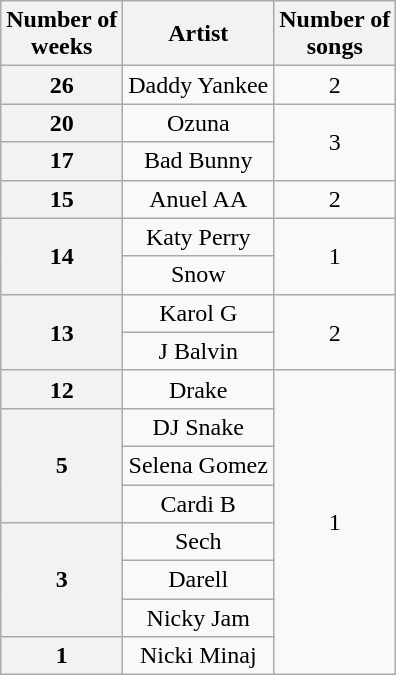<table class="wikitable plainrowheaders" style="text-align: center;">
<tr>
<th>Number of<br>weeks</th>
<th>Artist</th>
<th>Number of<br>songs</th>
</tr>
<tr>
<th scope="row" style="text-align:center">26</th>
<td>Daddy Yankee</td>
<td>2</td>
</tr>
<tr>
<th scope="row" style="text-align:center">20</th>
<td>Ozuna</td>
<td rowspan="2">3</td>
</tr>
<tr>
<th scope="row" style="text-align:center">17</th>
<td>Bad Bunny</td>
</tr>
<tr>
<th scope="row" style="text-align:center">15</th>
<td>Anuel AA</td>
<td>2</td>
</tr>
<tr>
<th scope="row" style="text-align:center" rowspan="2">14</th>
<td>Katy Perry</td>
<td rowspan="2">1</td>
</tr>
<tr>
<td>Snow</td>
</tr>
<tr>
<th scope="row" style="text-align:center" rowspan="2">13</th>
<td>Karol G</td>
<td rowspan="2">2</td>
</tr>
<tr>
<td>J Balvin</td>
</tr>
<tr>
<th scope="row" style="text-align:center">12</th>
<td>Drake</td>
<td rowspan="8">1</td>
</tr>
<tr>
<th scope="row" style="text-align:center" rowspan="3">5</th>
<td>DJ Snake</td>
</tr>
<tr>
<td>Selena Gomez</td>
</tr>
<tr>
<td>Cardi B</td>
</tr>
<tr>
<th scope="row" style="text-align:center" rowspan="3">3</th>
<td>Sech</td>
</tr>
<tr>
<td>Darell</td>
</tr>
<tr>
<td>Nicky Jam</td>
</tr>
<tr>
<th scope="row" style="text-align:center">1</th>
<td>Nicki Minaj</td>
</tr>
</table>
